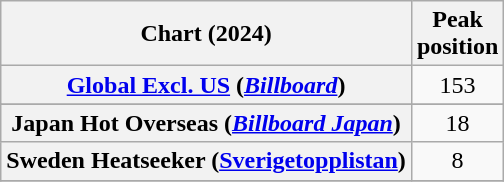<table class="wikitable sortable plainrowheaders" style="text-align:center">
<tr>
<th scope="col">Chart (2024)</th>
<th scope="col">Peak<br>position</th>
</tr>
<tr>
<th scope="row"><a href='#'>Global Excl. US</a> (<em><a href='#'>Billboard</a></em>)</th>
<td>153</td>
</tr>
<tr>
</tr>
<tr>
<th scope="row">Japan Hot Overseas (<em><a href='#'>Billboard Japan</a></em>)</th>
<td>18</td>
</tr>
<tr>
<th scope="row">Sweden Heatseeker (<a href='#'>Sverigetopplistan</a>)</th>
<td>8</td>
</tr>
<tr>
</tr>
</table>
